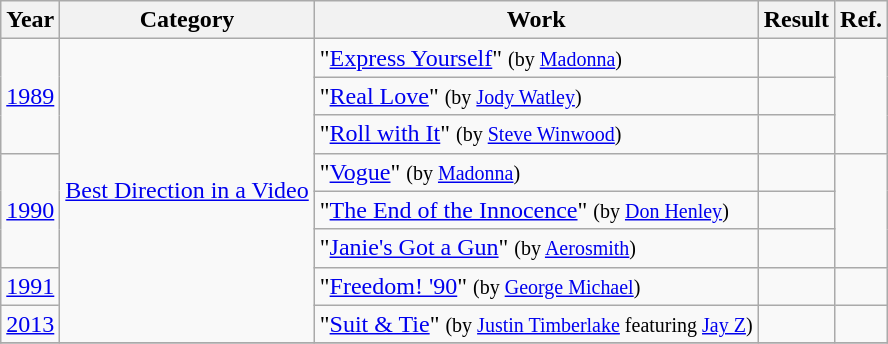<table class="wikitable plainrowheaders">
<tr>
<th scope="col">Year</th>
<th scope="col">Category</th>
<th scope="col">Work</th>
<th scope="col">Result</th>
<th scope="col">Ref.</th>
</tr>
<tr>
<td rowspan="3"><a href='#'>1989</a></td>
<td rowspan="8"><a href='#'>Best Direction in a Video</a></td>
<td>"<a href='#'>Express Yourself</a>" <small>(by <a href='#'>Madonna</a>)</small></td>
<td></td>
<td rowspan="3"></td>
</tr>
<tr>
<td>"<a href='#'>Real Love</a>" <small>(by <a href='#'>Jody Watley</a>)</small></td>
<td></td>
</tr>
<tr>
<td>"<a href='#'>Roll with It</a>" <small>(by <a href='#'>Steve Winwood</a>)</small></td>
<td></td>
</tr>
<tr>
<td rowspan="3"><a href='#'>1990</a></td>
<td>"<a href='#'>Vogue</a>" <small>(by <a href='#'>Madonna</a>)</small></td>
<td></td>
<td rowspan="3"></td>
</tr>
<tr>
<td>"<a href='#'>The End of the Innocence</a>" <small>(by <a href='#'>Don Henley</a>)</small></td>
<td></td>
</tr>
<tr>
<td>"<a href='#'>Janie's Got a Gun</a>" <small>(by <a href='#'>Aerosmith</a>)</small></td>
<td></td>
</tr>
<tr>
<td><a href='#'>1991</a></td>
<td>"<a href='#'>Freedom! '90</a>" <small>(by <a href='#'>George Michael</a>)</small></td>
<td></td>
<td></td>
</tr>
<tr>
<td><a href='#'>2013</a></td>
<td>"<a href='#'>Suit & Tie</a>" <small>(by <a href='#'>Justin Timberlake</a> featuring <a href='#'>Jay Z</a>)</small></td>
<td></td>
<td></td>
</tr>
<tr>
</tr>
</table>
